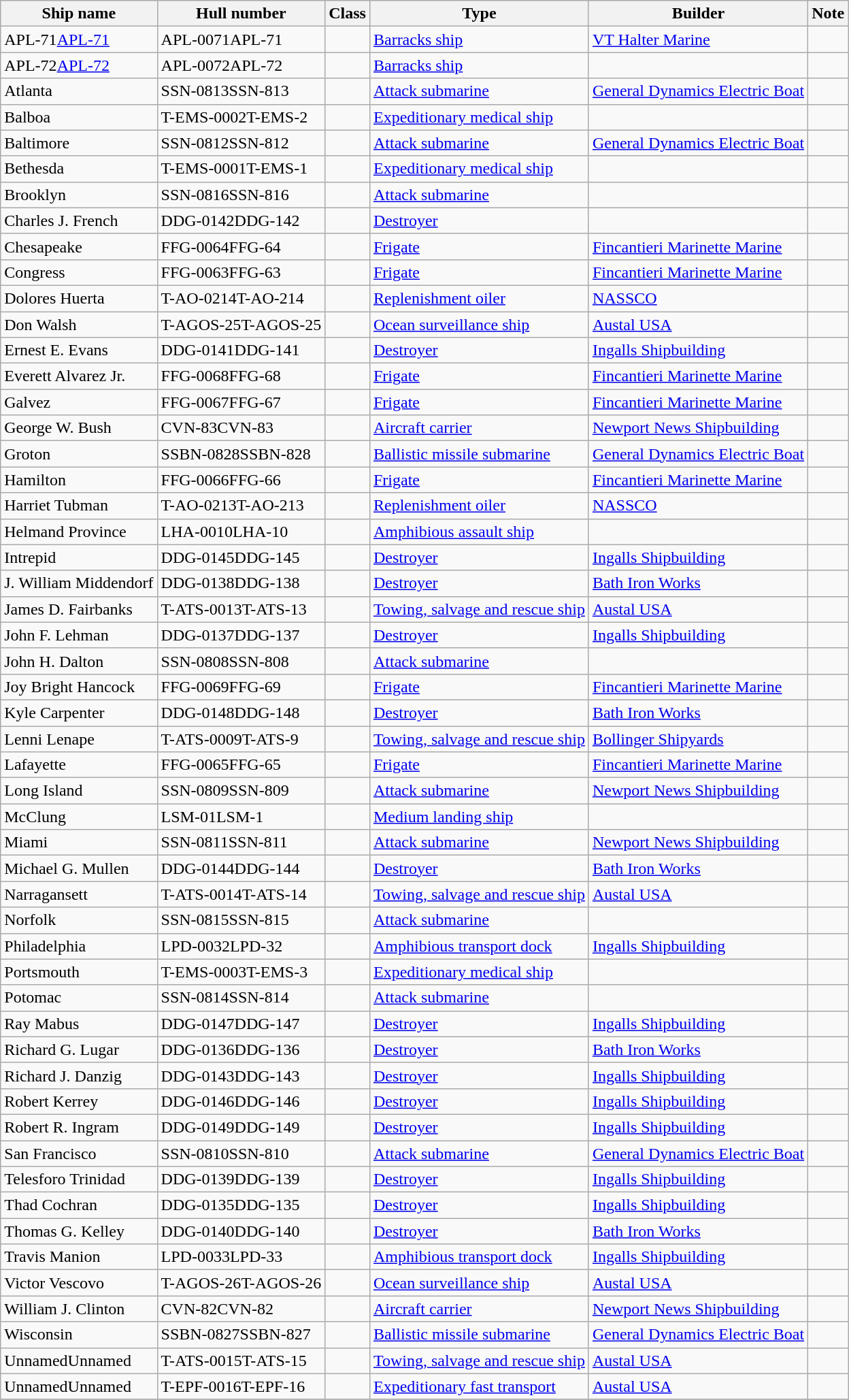<table class="wikitable sortable nowraplinks">
<tr>
<th>Ship name</th>
<th>Hull number</th>
<th>Class</th>
<th>Type</th>
<th>Builder</th>
<th>Note</th>
</tr>
<tr>
<td><span>APL-71</span><a href='#'>APL-71</a></td>
<td><span>APL-0071</span>APL-71</td>
<td></td>
<td><a href='#'>Barracks ship</a></td>
<td><a href='#'>VT Halter Marine</a></td>
<td></td>
</tr>
<tr>
<td><span>APL-72</span><a href='#'>APL-72</a></td>
<td><span>APL-0072</span>APL-72</td>
<td></td>
<td><a href='#'>Barracks ship</a></td>
<td></td>
<td></td>
</tr>
<tr>
<td><span>Atlanta</span></td>
<td><span>SSN-0813</span>SSN-813</td>
<td></td>
<td><a href='#'>Attack submarine</a></td>
<td><a href='#'>General Dynamics Electric Boat</a></td>
<td></td>
</tr>
<tr>
<td><span>Balboa</span></td>
<td><span>T-EMS-0002</span>T-EMS-2</td>
<td></td>
<td><a href='#'>Expeditionary medical ship</a></td>
<td></td>
<td></td>
</tr>
<tr>
<td><span>Baltimore</span></td>
<td><span>SSN-0812</span>SSN-812</td>
<td></td>
<td><a href='#'>Attack submarine</a></td>
<td><a href='#'>General Dynamics Electric Boat</a></td>
<td></td>
</tr>
<tr>
<td><span>Bethesda</span></td>
<td><span>T-EMS-0001</span>T-EMS-1</td>
<td></td>
<td><a href='#'>Expeditionary medical ship</a></td>
<td></td>
<td></td>
</tr>
<tr>
<td><span>Brooklyn</span></td>
<td><span>SSN-0816</span>SSN-816</td>
<td></td>
<td><a href='#'>Attack submarine</a></td>
<td></td>
<td></td>
</tr>
<tr>
<td><span>Charles J. French</span></td>
<td><span>DDG-0142</span>DDG-142</td>
<td></td>
<td><a href='#'>Destroyer</a></td>
<td></td>
<td></td>
</tr>
<tr>
<td><span>Chesapeake</span></td>
<td><span>FFG-0064</span>FFG-64</td>
<td></td>
<td><a href='#'>Frigate</a></td>
<td><a href='#'>Fincantieri Marinette Marine</a></td>
<td></td>
</tr>
<tr>
<td><span>Congress</span></td>
<td><span>FFG-0063</span>FFG-63</td>
<td></td>
<td><a href='#'>Frigate</a></td>
<td><a href='#'>Fincantieri Marinette Marine</a></td>
<td></td>
</tr>
<tr>
<td><span>Dolores Huerta</span></td>
<td><span>T-AO-0214</span>T-AO-214</td>
<td></td>
<td><a href='#'>Replenishment oiler</a></td>
<td><a href='#'>NASSCO</a></td>
<td></td>
</tr>
<tr>
<td><span>Don Walsh</span></td>
<td><span>T-AGOS-25</span>T-AGOS-25</td>
<td></td>
<td><a href='#'>Ocean surveillance ship</a></td>
<td><a href='#'>Austal USA</a></td>
<td></td>
</tr>
<tr>
<td><span>Ernest E. Evans</span></td>
<td><span>DDG-0141</span>DDG-141</td>
<td></td>
<td><a href='#'>Destroyer</a></td>
<td><a href='#'>Ingalls Shipbuilding</a></td>
<td></td>
</tr>
<tr>
<td><span>Everett Alvarez Jr.</span></td>
<td><span>FFG-0068</span>FFG-68</td>
<td></td>
<td><a href='#'>Frigate</a></td>
<td><a href='#'>Fincantieri Marinette Marine</a></td>
<td></td>
</tr>
<tr>
<td><span>Galvez</span></td>
<td><span>FFG-0067</span>FFG-67</td>
<td></td>
<td><a href='#'>Frigate</a></td>
<td><a href='#'>Fincantieri Marinette Marine</a></td>
<td></td>
</tr>
<tr>
<td><span>George W. Bush</span></td>
<td><span>CVN-83</span>CVN-83</td>
<td></td>
<td><a href='#'>Aircraft carrier</a></td>
<td><a href='#'>Newport News Shipbuilding</a></td>
<td></td>
</tr>
<tr>
<td><span>Groton</span></td>
<td><span>SSBN-0828</span>SSBN-828</td>
<td></td>
<td><a href='#'>Ballistic missile submarine</a></td>
<td><a href='#'>General Dynamics Electric Boat</a></td>
<td></td>
</tr>
<tr>
<td><span>Hamilton</span></td>
<td><span>FFG-0066</span>FFG-66</td>
<td></td>
<td><a href='#'>Frigate</a></td>
<td><a href='#'>Fincantieri Marinette Marine</a></td>
<td></td>
</tr>
<tr>
<td><span>Harriet Tubman</span></td>
<td><span>T-AO-0213</span>T-AO-213</td>
<td></td>
<td><a href='#'>Replenishment oiler</a></td>
<td><a href='#'>NASSCO</a></td>
<td></td>
</tr>
<tr>
<td><span>Helmand Province</span></td>
<td><span>LHA-0010</span>LHA-10</td>
<td></td>
<td><a href='#'>Amphibious assault ship</a></td>
<td></td>
<td></td>
</tr>
<tr>
<td><span>Intrepid</span></td>
<td><span>DDG-0145</span>DDG-145</td>
<td></td>
<td><a href='#'>Destroyer</a></td>
<td><a href='#'>Ingalls Shipbuilding</a></td>
<td></td>
</tr>
<tr>
<td><span>J. William Middendorf</span></td>
<td><span>DDG-0138</span>DDG-138</td>
<td></td>
<td><a href='#'>Destroyer</a></td>
<td><a href='#'>Bath Iron Works</a></td>
<td></td>
</tr>
<tr>
<td><span>James D. Fairbanks</span></td>
<td><span>T-ATS-0013</span>T-ATS-13</td>
<td></td>
<td><a href='#'>Towing, salvage and rescue ship</a></td>
<td><a href='#'>Austal USA</a></td>
<td></td>
</tr>
<tr>
<td><span>John F. Lehman</span></td>
<td><span>DDG-0137</span>DDG-137</td>
<td></td>
<td><a href='#'>Destroyer</a></td>
<td><a href='#'>Ingalls Shipbuilding</a></td>
<td></td>
</tr>
<tr>
<td><span>John H. Dalton</span></td>
<td><span>SSN-0808</span>SSN-808</td>
<td></td>
<td><a href='#'>Attack submarine</a></td>
<td></td>
<td></td>
</tr>
<tr>
<td><span>Joy Bright Hancock</span></td>
<td><span>FFG-0069</span>FFG-69</td>
<td></td>
<td><a href='#'>Frigate</a></td>
<td><a href='#'>Fincantieri Marinette Marine</a></td>
<td></td>
</tr>
<tr>
<td><span>Kyle Carpenter</span></td>
<td><span>DDG-0148</span>DDG-148</td>
<td></td>
<td><a href='#'>Destroyer</a></td>
<td><a href='#'>Bath Iron Works</a></td>
<td></td>
</tr>
<tr>
<td><span>Lenni Lenape</span></td>
<td><span>T-ATS-0009</span>T-ATS-9</td>
<td></td>
<td><a href='#'>Towing, salvage and rescue ship</a></td>
<td><a href='#'>Bollinger Shipyards</a></td>
<td></td>
</tr>
<tr>
<td><span>Lafayette</span></td>
<td><span>FFG-0065</span>FFG-65</td>
<td></td>
<td><a href='#'>Frigate</a></td>
<td><a href='#'>Fincantieri Marinette Marine</a></td>
<td></td>
</tr>
<tr>
<td><span>Long Island</span></td>
<td><span>SSN-0809</span>SSN-809</td>
<td></td>
<td><a href='#'>Attack submarine</a></td>
<td><a href='#'>Newport News Shipbuilding</a></td>
<td></td>
</tr>
<tr>
<td><span>McClung</span></td>
<td><span>LSM-01</span>LSM-1</td>
<td></td>
<td><a href='#'>Medium landing ship</a></td>
<td></td>
<td></td>
</tr>
<tr>
<td><span>Miami</span></td>
<td><span>SSN-0811</span>SSN-811</td>
<td></td>
<td><a href='#'>Attack submarine</a></td>
<td><a href='#'>Newport News Shipbuilding</a></td>
<td></td>
</tr>
<tr>
<td><span>Michael G. Mullen</span></td>
<td><span>DDG-0144</span>DDG-144</td>
<td></td>
<td><a href='#'>Destroyer</a></td>
<td><a href='#'>Bath Iron Works</a></td>
<td></td>
</tr>
<tr>
<td><span>Narragansett</span></td>
<td><span>T-ATS-0014</span>T-ATS-14</td>
<td></td>
<td><a href='#'>Towing, salvage and rescue ship</a></td>
<td><a href='#'>Austal USA</a></td>
<td></td>
</tr>
<tr>
<td><span>Norfolk</span></td>
<td><span>SSN-0815</span>SSN-815</td>
<td></td>
<td><a href='#'>Attack submarine</a></td>
<td></td>
<td></td>
</tr>
<tr>
<td><span>Philadelphia</span></td>
<td><span>LPD-0032</span>LPD-32</td>
<td></td>
<td><a href='#'>Amphibious transport dock</a></td>
<td><a href='#'>Ingalls Shipbuilding</a></td>
<td></td>
</tr>
<tr>
<td><span>Portsmouth</span></td>
<td><span>T-EMS-0003</span>T-EMS-3</td>
<td></td>
<td><a href='#'>Expeditionary medical ship</a></td>
<td></td>
<td></td>
</tr>
<tr>
<td><span>Potomac</span></td>
<td><span>SSN-0814</span>SSN-814</td>
<td></td>
<td><a href='#'>Attack submarine</a></td>
<td></td>
<td></td>
</tr>
<tr>
<td><span>Ray Mabus</span></td>
<td><span>DDG-0147</span>DDG-147</td>
<td></td>
<td><a href='#'>Destroyer</a></td>
<td><a href='#'>Ingalls Shipbuilding</a></td>
<td></td>
</tr>
<tr>
<td><span>Richard G. Lugar</span></td>
<td><span>DDG-0136</span>DDG-136</td>
<td></td>
<td><a href='#'>Destroyer</a></td>
<td><a href='#'>Bath Iron Works</a></td>
<td></td>
</tr>
<tr>
<td><span>Richard J. Danzig</span></td>
<td><span>DDG-0143</span>DDG-143</td>
<td></td>
<td><a href='#'>Destroyer</a></td>
<td><a href='#'>Ingalls Shipbuilding</a></td>
<td></td>
</tr>
<tr>
<td><span>Robert Kerrey</span></td>
<td><span>DDG-0146</span>DDG-146</td>
<td></td>
<td><a href='#'>Destroyer</a></td>
<td><a href='#'>Ingalls Shipbuilding</a></td>
<td></td>
</tr>
<tr>
<td><span>Robert R. Ingram</span></td>
<td><span>DDG-0149</span>DDG-149</td>
<td></td>
<td><a href='#'>Destroyer</a></td>
<td><a href='#'>Ingalls Shipbuilding</a></td>
<td></td>
</tr>
<tr>
<td><span>San Francisco</span></td>
<td><span>SSN-0810</span>SSN-810</td>
<td></td>
<td><a href='#'>Attack submarine</a></td>
<td><a href='#'>General Dynamics Electric Boat</a></td>
<td></td>
</tr>
<tr>
<td><span>Telesforo Trinidad</span></td>
<td><span>DDG-0139</span>DDG-139</td>
<td></td>
<td><a href='#'>Destroyer</a></td>
<td><a href='#'>Ingalls Shipbuilding</a></td>
<td></td>
</tr>
<tr>
<td><span>Thad Cochran</span></td>
<td><span>DDG-0135</span>DDG-135</td>
<td></td>
<td><a href='#'>Destroyer</a></td>
<td><a href='#'>Ingalls Shipbuilding</a></td>
<td></td>
</tr>
<tr>
<td><span>Thomas G. Kelley</span></td>
<td><span>DDG-0140</span>DDG-140</td>
<td></td>
<td><a href='#'>Destroyer</a></td>
<td><a href='#'>Bath Iron Works</a></td>
<td></td>
</tr>
<tr>
<td><span>Travis Manion</span></td>
<td><span>LPD-0033</span>LPD-33</td>
<td></td>
<td><a href='#'>Amphibious transport dock</a></td>
<td><a href='#'>Ingalls Shipbuilding</a></td>
<td></td>
</tr>
<tr>
<td><span> Victor Vescovo</span></td>
<td><span>T-AGOS-26</span>T-AGOS-26</td>
<td></td>
<td><a href='#'>Ocean surveillance ship</a></td>
<td><a href='#'>Austal USA</a></td>
<td></td>
</tr>
<tr>
<td><span>William J. Clinton</span></td>
<td><span>CVN-82</span>CVN-82</td>
<td></td>
<td><a href='#'>Aircraft carrier</a></td>
<td><a href='#'>Newport News Shipbuilding</a></td>
<td></td>
</tr>
<tr>
<td><span>Wisconsin</span></td>
<td><span>SSBN-0827</span>SSBN-827</td>
<td></td>
<td><a href='#'>Ballistic missile submarine</a></td>
<td><a href='#'>General Dynamics Electric Boat</a></td>
<td></td>
</tr>
<tr>
<td><span>Unnamed</span>Unnamed</td>
<td><span>T-ATS-0015</span>T-ATS-15</td>
<td></td>
<td><a href='#'>Towing, salvage and rescue ship</a></td>
<td><a href='#'>Austal USA</a></td>
<td></td>
</tr>
<tr>
<td><span>Unnamed</span>Unnamed</td>
<td><span>T-EPF-0016</span>T-EPF-16</td>
<td></td>
<td><a href='#'>Expeditionary fast transport</a></td>
<td><a href='#'>Austal USA</a></td>
<td></td>
</tr>
<tr>
</tr>
</table>
